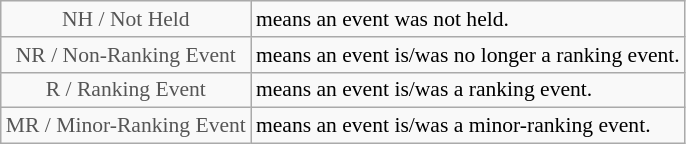<table class="wikitable" style="font-size:90%">
<tr>
<td style="text-align:center; color:#555555;" colspan="4">NH / Not Held</td>
<td>means an event was not held.</td>
</tr>
<tr>
<td style="text-align:center; color:#555555;" colspan="4">NR / Non-Ranking Event</td>
<td>means an event is/was no longer a ranking event.</td>
</tr>
<tr>
<td style="text-align:center; color:#555555;" colspan="4">R / Ranking Event</td>
<td>means an event is/was a ranking event.</td>
</tr>
<tr>
<td style="text-align:center; color:#555555;" colspan="4">MR / Minor-Ranking Event</td>
<td>means an event is/was a minor-ranking event.</td>
</tr>
</table>
